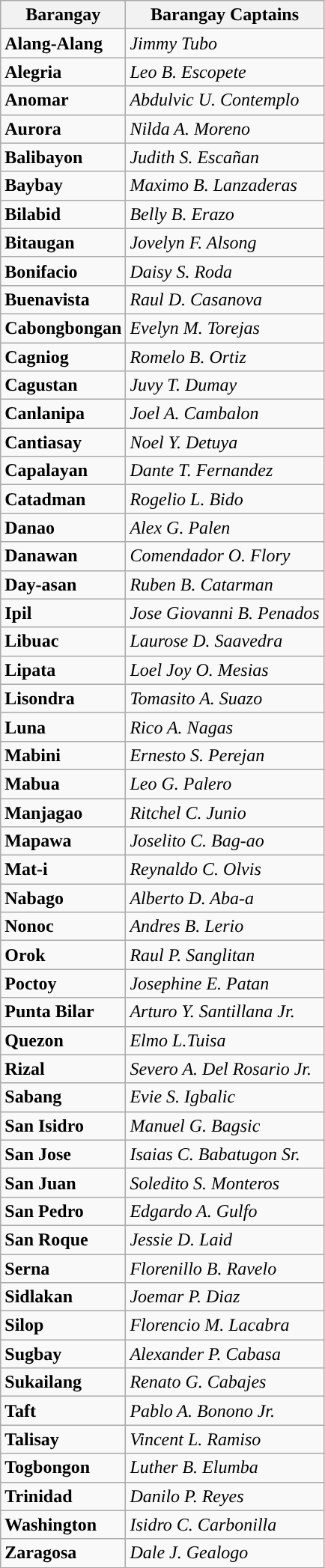<table class="wikitable">
<tr>
<th>Barangay</th>
<th>Barangay Captains</th>
</tr>
<tr>
<td><strong>Alang-Alang</strong></td>
<td><em>Jimmy Tubo</em></td>
</tr>
<tr>
<td><strong>Alegria</strong></td>
<td><em>Leo B. Escopete</em></td>
</tr>
<tr>
<td><strong>Anomar</strong></td>
<td><em>Abdulvic U. Contemplo</em></td>
</tr>
<tr>
<td><strong>Aurora</strong></td>
<td><em>Nilda A. Moreno</em></td>
</tr>
<tr>
<td><strong>Balibayon</strong></td>
<td><em>Judith S. Escañan</em></td>
</tr>
<tr>
<td><strong>Baybay</strong></td>
<td><em>Maximo B. Lanzaderas</em></td>
</tr>
<tr>
<td><strong>Bilabid</strong></td>
<td><em>Belly B. Erazo</em></td>
</tr>
<tr>
<td><strong>Bitaugan</strong></td>
<td><em>Jovelyn F. Alsong</em></td>
</tr>
<tr>
<td><strong>Bonifacio</strong></td>
<td><em>Daisy S. Roda</em></td>
</tr>
<tr>
<td><strong>Buenavista</strong></td>
<td><em>Raul D. Casanova</em></td>
</tr>
<tr>
<td><strong>Cabongbongan</strong></td>
<td><em>Evelyn M. Torejas</em></td>
</tr>
<tr>
<td><strong>Cagniog</strong></td>
<td><em>Romelo B. Ortiz</em></td>
</tr>
<tr>
<td><strong>Cagustan</strong></td>
<td><em>Juvy T. Dumay</em></td>
</tr>
<tr>
<td><strong>Canlanipa</strong></td>
<td><em>Joel A. Cambalon</em></td>
</tr>
<tr>
<td><strong>Cantiasay</strong></td>
<td><em>Noel Y. Detuya</em></td>
</tr>
<tr>
<td><strong>Capalayan</strong></td>
<td><em>Dante T. Fernandez</em></td>
</tr>
<tr>
<td><strong>Catadman</strong></td>
<td><em>Rogelio L. Bido</em></td>
</tr>
<tr>
<td><strong>Danao</strong></td>
<td><em>Alex G. Palen</em></td>
</tr>
<tr>
<td><strong>Danawan</strong></td>
<td><em>Comendador O. Flory</em></td>
</tr>
<tr>
<td><strong>Day-asan</strong></td>
<td><em>Ruben B. Catarman</em></td>
</tr>
<tr>
<td><strong>Ipil</strong></td>
<td><em>Jose Giovanni B. Penados</em></td>
</tr>
<tr>
<td><strong>Libuac</strong></td>
<td><em>Laurose D. Saavedra</em></td>
</tr>
<tr>
<td><strong>Lipata</strong></td>
<td><em>Loel Joy O. Mesias</em></td>
</tr>
<tr>
<td><strong>Lisondra</strong></td>
<td><em>Tomasito A. Suazo</em></td>
</tr>
<tr>
<td><strong>Luna</strong></td>
<td><em>Rico A. Nagas</em></td>
</tr>
<tr>
<td><strong>Mabini</strong></td>
<td><em>Ernesto S. Perejan</em></td>
</tr>
<tr>
<td><strong>Mabua</strong></td>
<td><em>Leo G. Palero</em></td>
</tr>
<tr>
<td><strong>Manjagao</strong></td>
<td><em>Ritchel C. Junio</em></td>
</tr>
<tr>
<td><strong>Mapawa</strong></td>
<td><em>Joselito C. Bag-ao</em></td>
</tr>
<tr>
<td><strong>Mat-i</strong></td>
<td><em>Reynaldo C. Olvis</em></td>
</tr>
<tr>
<td><strong>Nabago</strong></td>
<td><em>Alberto D. Aba-a</em></td>
</tr>
<tr>
<td><strong>Nonoc</strong></td>
<td><em>Andres B. Lerio</em></td>
</tr>
<tr>
<td><strong>Orok</strong></td>
<td><em>Raul P. Sanglitan</em></td>
</tr>
<tr>
<td><strong>Poctoy</strong></td>
<td><em>Josephine E. Patan</em></td>
</tr>
<tr>
<td><strong>Punta Bilar</strong></td>
<td><em>Arturo Y. Santillana Jr.</em></td>
</tr>
<tr>
<td><strong>Quezon</strong></td>
<td><em>Elmo L.Tuisa</em></td>
</tr>
<tr>
<td><strong>Rizal</strong></td>
<td><em>Severo A. Del Rosario Jr.</em></td>
</tr>
<tr>
<td><strong>Sabang</strong></td>
<td><em>Evie S. Igbalic</em></td>
</tr>
<tr>
<td><strong>San Isidro</strong></td>
<td><em>Manuel G. Bagsic</em></td>
</tr>
<tr>
<td><strong>San Jose</strong></td>
<td><em>Isaias C. Babatugon Sr.</em></td>
</tr>
<tr>
<td><strong>San Juan</strong></td>
<td><em>Soledito S. Monteros</em></td>
</tr>
<tr>
<td><strong>San Pedro</strong></td>
<td><em>Edgardo A. Gulfo</em></td>
</tr>
<tr>
<td><strong>San Roque</strong></td>
<td><em>Jessie D. Laid</em></td>
</tr>
<tr>
<td><strong>Serna</strong></td>
<td><em>Florenillo B. Ravelo</em></td>
</tr>
<tr>
<td><strong>Sidlakan</strong></td>
<td><em>Joemar P. Diaz</em></td>
</tr>
<tr>
<td><strong>Silop</strong></td>
<td><em>Florencio M. Lacabra</em></td>
</tr>
<tr>
<td><strong>Sugbay</strong></td>
<td><em>Alexander P. Cabasa</em></td>
</tr>
<tr>
<td><strong>Sukailang</strong></td>
<td><em>Renato G. Cabajes</em></td>
</tr>
<tr>
<td><strong>Taft</strong></td>
<td><em>Pablo A. Bonono Jr.</em></td>
</tr>
<tr>
<td><strong>Talisay</strong></td>
<td><em>Vincent L. Ramiso</em></td>
</tr>
<tr>
<td><strong>Togbongon</strong></td>
<td><em>Luther B. Elumba</em></td>
</tr>
<tr>
<td><strong>Trinidad</strong></td>
<td><em>Danilo P. Reyes</em></td>
</tr>
<tr>
<td><strong>Washington</strong></td>
<td><em>Isidro C. Carbonilla</em></td>
</tr>
<tr>
<td><strong>Zaragosa</strong></td>
<td><em>Dale J. Gealogo</em></td>
</tr>
</table>
